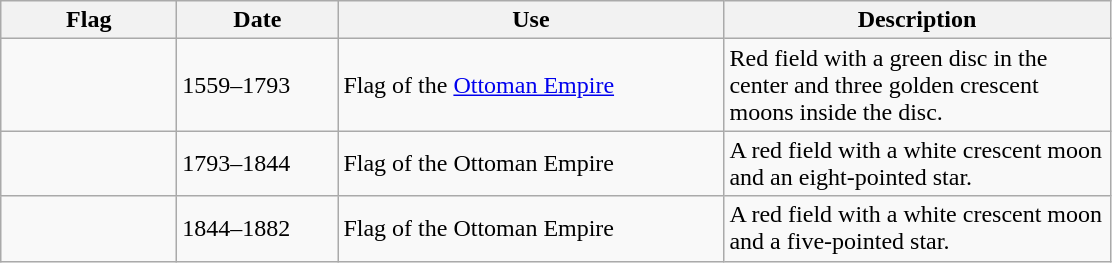<table class="wikitable">
<tr>
<th style="width:110px;">Flag</th>
<th style="width:100px;">Date</th>
<th style="width:250px;">Use</th>
<th style="width:250px;">Description</th>
</tr>
<tr>
<td></td>
<td>1559–1793</td>
<td>Flag of the <a href='#'>Ottoman Empire</a></td>
<td>Red field with a green disc in the center and three golden crescent moons inside the disc.</td>
</tr>
<tr>
<td></td>
<td>1793–1844</td>
<td>Flag of the Ottoman Empire</td>
<td>A red field with a white crescent moon and an eight-pointed star.</td>
</tr>
<tr>
<td></td>
<td>1844–1882</td>
<td>Flag of the Ottoman Empire</td>
<td>A red field with a white crescent moon and a five-pointed star.</td>
</tr>
</table>
